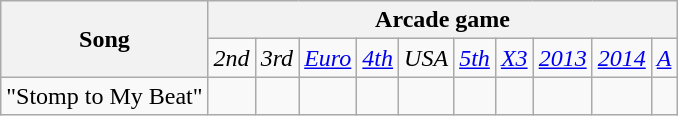<table class="wikitable" style="text-align:center">
<tr>
<th rowspan="2">Song</th>
<th colspan="10">Arcade game</th>
</tr>
<tr>
<td><em>2nd</em></td>
<td><em>3rd</em></td>
<td><em><a href='#'>Euro</a></em></td>
<td><em><a href='#'>4th</a></em></td>
<td><em>USA</em></td>
<td><em><a href='#'>5th</a></em></td>
<td><em><a href='#'>X3</a></em></td>
<td><em><a href='#'>2013</a></em></td>
<td><em><a href='#'>2014</a></em></td>
<td><em><a href='#'>A</a></em></td>
</tr>
<tr>
<td>"Stomp to My Beat"</td>
<td></td>
<td></td>
<td></td>
<td></td>
<td></td>
<td></td>
<td></td>
<td></td>
<td></td>
<td></td>
</tr>
</table>
